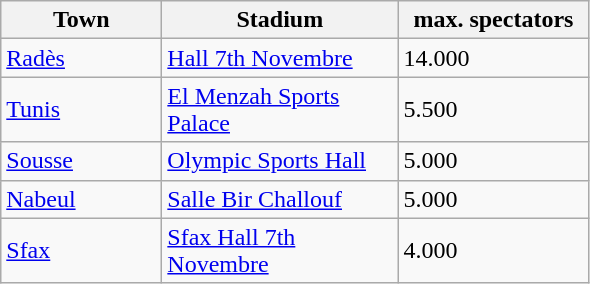<table class="wikitable sortable">
<tr>
<th width="100">Town</th>
<th width="150">Stadium</th>
<th width="120">max. spectators</th>
</tr>
<tr>
<td><a href='#'>Radès</a></td>
<td><a href='#'>Hall 7th Novembre</a></td>
<td>14.000</td>
</tr>
<tr>
<td><a href='#'>Tunis</a></td>
<td><a href='#'>El Menzah Sports Palace</a></td>
<td>5.500</td>
</tr>
<tr>
<td><a href='#'>Sousse</a></td>
<td><a href='#'>Olympic Sports Hall</a></td>
<td>5.000</td>
</tr>
<tr>
<td><a href='#'>Nabeul</a></td>
<td><a href='#'>Salle Bir Challouf</a></td>
<td>5.000</td>
</tr>
<tr>
<td><a href='#'>Sfax</a></td>
<td><a href='#'>Sfax Hall 7th Novembre</a></td>
<td>4.000</td>
</tr>
</table>
